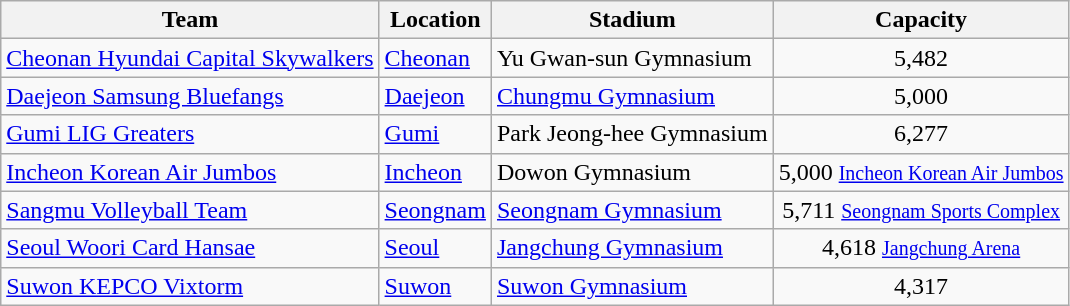<table class="wikitable sortable" style="text-align: left;">
<tr>
<th>Team</th>
<th>Location</th>
<th>Stadium</th>
<th>Capacity</th>
</tr>
<tr>
<td><a href='#'>Cheonan Hyundai Capital Skywalkers</a></td>
<td><a href='#'>Cheonan</a></td>
<td>Yu Gwan-sun Gymnasium</td>
<td align="center">5,482 <small> </small></td>
</tr>
<tr>
<td><a href='#'>Daejeon Samsung Bluefangs</a></td>
<td><a href='#'>Daejeon</a></td>
<td><a href='#'>Chungmu Gymnasium</a></td>
<td align="center">5,000 <small> </small></td>
</tr>
<tr>
<td><a href='#'>Gumi LIG Greaters</a></td>
<td><a href='#'>Gumi</a></td>
<td>Park Jeong-hee Gymnasium</td>
<td align="center">6,277</td>
</tr>
<tr>
<td><a href='#'>Incheon Korean Air Jumbos</a></td>
<td><a href='#'>Incheon</a></td>
<td>Dowon Gymnasium</td>
<td align="center">5,000 <small> <a href='#'>Incheon Korean Air Jumbos</a> </small></td>
</tr>
<tr>
<td><a href='#'>Sangmu Volleyball Team</a></td>
<td><a href='#'>Seongnam</a></td>
<td><a href='#'>Seongnam Gymnasium</a></td>
<td align="center">5,711 <small> <a href='#'>Seongnam Sports Complex</a> </small></td>
</tr>
<tr>
<td><a href='#'>Seoul Woori Card Hansae</a></td>
<td><a href='#'>Seoul</a></td>
<td><a href='#'>Jangchung Gymnasium</a></td>
<td align="center">4,618 <small> <a href='#'>Jangchung Arena</a></small></td>
</tr>
<tr>
<td><a href='#'>Suwon KEPCO Vixtorm</a></td>
<td><a href='#'>Suwon</a></td>
<td><a href='#'>Suwon Gymnasium</a></td>
<td align="center">4,317 <small> </small></td>
</tr>
</table>
